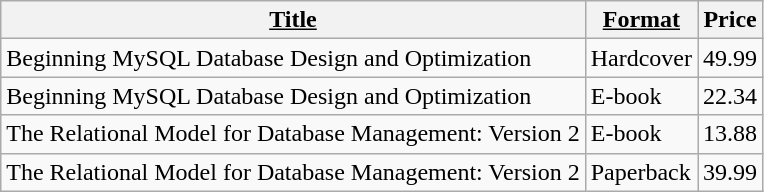<table class="wikitable">
<tr>
<th><u>Title</u></th>
<th><u>Format</u></th>
<th>Price</th>
</tr>
<tr>
<td>Beginning MySQL Database Design and Optimization</td>
<td>Hardcover</td>
<td>49.99</td>
</tr>
<tr>
<td>Beginning MySQL Database Design and Optimization</td>
<td>E-book</td>
<td>22.34</td>
</tr>
<tr>
<td>The Relational Model for Database Management: Version 2</td>
<td>E-book</td>
<td>13.88</td>
</tr>
<tr>
<td>The Relational Model for Database Management: Version 2</td>
<td>Paperback</td>
<td>39.99</td>
</tr>
</table>
